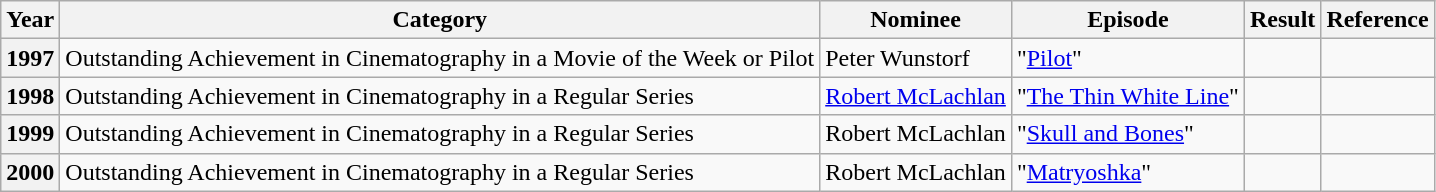<table class="wikitable">
<tr>
<th scope="col">Year</th>
<th scope="col">Category</th>
<th scope="col">Nominee</th>
<th scope="col">Episode</th>
<th scope="col">Result</th>
<th scope="col">Reference</th>
</tr>
<tr>
<th scope="row">1997</th>
<td>Outstanding Achievement in Cinematography in a Movie of the Week or Pilot</td>
<td>Peter Wunstorf</td>
<td>"<a href='#'>Pilot</a>"</td>
<td></td>
<td style="text-align: center"></td>
</tr>
<tr>
<th scope="row">1998</th>
<td>Outstanding Achievement in Cinematography in a Regular Series</td>
<td><a href='#'>Robert McLachlan</a></td>
<td>"<a href='#'>The Thin White Line</a>"</td>
<td></td>
<td style="text-align: center"></td>
</tr>
<tr>
<th scope="row">1999</th>
<td>Outstanding Achievement in Cinematography in a Regular Series</td>
<td>Robert McLachlan</td>
<td>"<a href='#'>Skull and Bones</a>"</td>
<td></td>
<td style="text-align: center"></td>
</tr>
<tr>
<th scope="row">2000</th>
<td>Outstanding Achievement in Cinematography in a Regular Series</td>
<td>Robert McLachlan</td>
<td>"<a href='#'>Matryoshka</a>"</td>
<td></td>
<td style="text-align: center"></td>
</tr>
</table>
